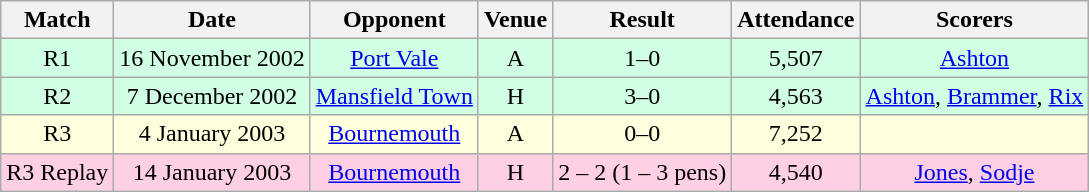<table class="wikitable" style="font-size:100%; text-align:center">
<tr>
<th>Match</th>
<th>Date</th>
<th>Opponent</th>
<th>Venue</th>
<th>Result</th>
<th>Attendance</th>
<th>Scorers</th>
</tr>
<tr style="background: #d0ffe3;">
<td>R1</td>
<td>16 November 2002</td>
<td><a href='#'>Port Vale</a></td>
<td>A</td>
<td>1–0</td>
<td>5,507</td>
<td><a href='#'>Ashton</a></td>
</tr>
<tr style="background: #d0ffe3;">
<td>R2</td>
<td>7 December 2002</td>
<td><a href='#'>Mansfield Town</a></td>
<td>H</td>
<td>3–0</td>
<td>4,563</td>
<td><a href='#'>Ashton</a>, <a href='#'> Brammer</a>, <a href='#'>Rix</a></td>
</tr>
<tr style="background: #ffffdd;">
<td>R3</td>
<td>4 January 2003</td>
<td><a href='#'>Bournemouth</a></td>
<td>A</td>
<td>0–0</td>
<td>7,252</td>
<td></td>
</tr>
<tr style="background: #ffd0e3;">
<td>R3 Replay</td>
<td>14 January 2003</td>
<td><a href='#'>Bournemouth</a></td>
<td>H</td>
<td>2 – 2 (1 – 3 pens)</td>
<td>4,540</td>
<td><a href='#'>Jones</a>, <a href='#'>Sodje</a></td>
</tr>
</table>
